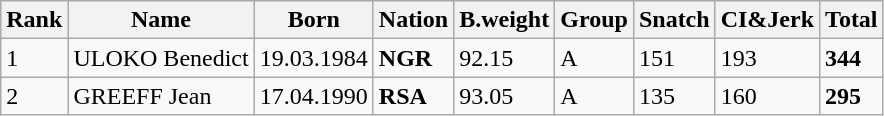<table class="wikitable">
<tr>
<th>Rank</th>
<th>Name</th>
<th>Born</th>
<th>Nation</th>
<th>B.weight</th>
<th>Group</th>
<th>Snatch</th>
<th>CI&Jerk</th>
<th>Total</th>
</tr>
<tr>
<td>1</td>
<td>ULOKO Benedict</td>
<td>19.03.1984</td>
<td><strong>NGR</strong></td>
<td>92.15</td>
<td>A</td>
<td>151</td>
<td>193</td>
<td><strong>344</strong></td>
</tr>
<tr>
<td>2</td>
<td>GREEFF Jean</td>
<td>17.04.1990</td>
<td><strong>RSA</strong></td>
<td>93.05</td>
<td>A</td>
<td>135</td>
<td>160</td>
<td><strong>295</strong></td>
</tr>
</table>
